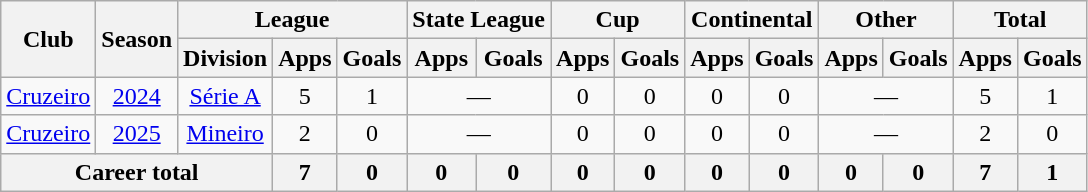<table class="wikitable" style="text-align: center;">
<tr>
<th rowspan="2">Club</th>
<th rowspan="2">Season</th>
<th colspan="3">League</th>
<th colspan="2">State League</th>
<th colspan="2">Cup</th>
<th colspan="2">Continental</th>
<th colspan="2">Other</th>
<th colspan="2">Total</th>
</tr>
<tr>
<th>Division</th>
<th>Apps</th>
<th>Goals</th>
<th>Apps</th>
<th>Goals</th>
<th>Apps</th>
<th>Goals</th>
<th>Apps</th>
<th>Goals</th>
<th>Apps</th>
<th>Goals</th>
<th>Apps</th>
<th>Goals</th>
</tr>
<tr>
<td><a href='#'>Cruzeiro</a></td>
<td><a href='#'>2024</a></td>
<td><a href='#'>Série A</a></td>
<td>5</td>
<td>1</td>
<td colspan="2">—</td>
<td>0</td>
<td>0</td>
<td>0</td>
<td>0</td>
<td colspan="2">—</td>
<td>5</td>
<td>1</td>
</tr>
<tr>
<td><a href='#'>Cruzeiro</a></td>
<td><a href='#'>2025</a></td>
<td><a href='#'>Mineiro</a></td>
<td>2</td>
<td>0</td>
<td colspan="2">—</td>
<td>0</td>
<td>0</td>
<td>0</td>
<td>0</td>
<td colspan="2">—</td>
<td>2</td>
<td>0</td>
</tr>
<tr>
<th colspan="3"><strong>Career total</strong></th>
<th>7</th>
<th>0</th>
<th>0</th>
<th>0</th>
<th>0</th>
<th>0</th>
<th>0</th>
<th>0</th>
<th>0</th>
<th>0</th>
<th>7</th>
<th>1</th>
</tr>
</table>
